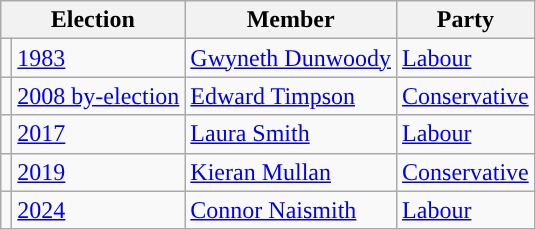<table class="wikitable">
<tr>
<th colspan="2">Election</th>
<th>Member</th>
<th>Party</th>
</tr>
<tr>
<td style="color:inherit;background-color: "></td>
<td><a href='#'>1983</a></td>
<td><a href='#'>Gwyneth Dunwoody</a></td>
<td><a href='#'>Labour</a></td>
</tr>
<tr>
<td style="color:inherit;background-color: "></td>
<td><a href='#'>2008 by-election</a></td>
<td><a href='#'>Edward Timpson</a></td>
<td><a href='#'>Conservative</a></td>
</tr>
<tr>
<td style="color:inherit;background-color: "></td>
<td><a href='#'>2017</a></td>
<td><a href='#'>Laura Smith</a></td>
<td><a href='#'>Labour</a></td>
</tr>
<tr>
<td style="color:inherit;background-color: "></td>
<td><a href='#'>2019</a></td>
<td><a href='#'>Kieran Mullan</a></td>
<td><a href='#'>Conservative</a></td>
</tr>
<tr>
<td style="color:inherit;background-color: "></td>
<td><a href='#'>2024</a></td>
<td><a href='#'>Connor Naismith</a></td>
<td><a href='#'>Labour</a></td>
</tr>
</table>
